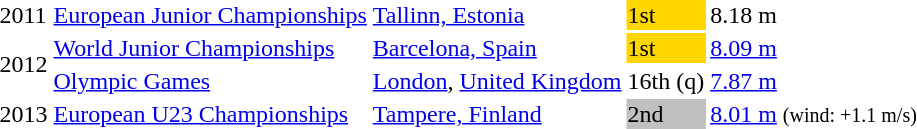<table>
<tr>
<td>2011</td>
<td><a href='#'>European Junior Championships</a></td>
<td><a href='#'>Tallinn, Estonia</a></td>
<td bgcolor="gold">1st</td>
<td>8.18 m</td>
</tr>
<tr>
<td rowspan=2>2012</td>
<td><a href='#'>World Junior Championships</a></td>
<td><a href='#'>Barcelona, Spain</a></td>
<td bgcolor="gold">1st</td>
<td><a href='#'>8.09 m</a></td>
</tr>
<tr>
<td><a href='#'>Olympic Games</a></td>
<td><a href='#'>London</a>, <a href='#'>United Kingdom</a></td>
<td>16th (q)</td>
<td><a href='#'>7.87 m</a></td>
</tr>
<tr>
<td>2013</td>
<td><a href='#'>European U23 Championships</a></td>
<td><a href='#'>Tampere, Finland</a></td>
<td bgcolor=silver>2nd</td>
<td><a href='#'>8.01 m</a> <small>(wind: +1.1 m/s)</small></td>
</tr>
</table>
